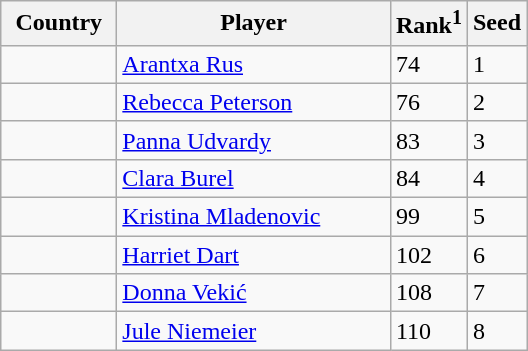<table class="sortable wikitable">
<tr>
<th width="70">Country</th>
<th width="175">Player</th>
<th>Rank<sup>1</sup></th>
<th>Seed</th>
</tr>
<tr>
<td></td>
<td><a href='#'>Arantxa Rus</a></td>
<td>74</td>
<td>1</td>
</tr>
<tr>
<td></td>
<td><a href='#'>Rebecca Peterson</a></td>
<td>76</td>
<td>2</td>
</tr>
<tr>
<td></td>
<td><a href='#'>Panna Udvardy</a></td>
<td>83</td>
<td>3</td>
</tr>
<tr>
<td></td>
<td><a href='#'>Clara Burel</a></td>
<td>84</td>
<td>4</td>
</tr>
<tr>
<td></td>
<td><a href='#'>Kristina Mladenovic</a></td>
<td>99</td>
<td>5</td>
</tr>
<tr>
<td></td>
<td><a href='#'>Harriet Dart</a></td>
<td>102</td>
<td>6</td>
</tr>
<tr>
<td></td>
<td><a href='#'>Donna Vekić</a></td>
<td>108</td>
<td>7</td>
</tr>
<tr>
<td></td>
<td><a href='#'>Jule Niemeier</a></td>
<td>110</td>
<td>8</td>
</tr>
</table>
